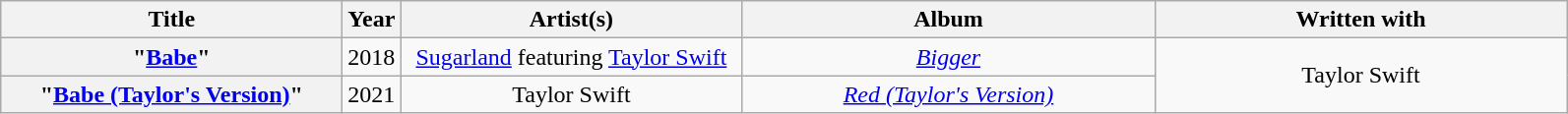<table class="wikitable plainrowheaders" style="text-align:center;">
<tr>
<th scope="col" style="width:14em;">Title</th>
<th scope="col" style="width:1em;">Year</th>
<th scope="col" style="width:14em;">Artist(s)</th>
<th scope="col" style="width:17em;">Album</th>
<th scope="col" style="width:17em;">Written with</th>
</tr>
<tr>
<th scope="row">"<a href='#'>Babe</a>"</th>
<td>2018</td>
<td><a href='#'>Sugarland</a> featuring <a href='#'>Taylor Swift</a></td>
<td><em><a href='#'>Bigger</a></em></td>
<td rowspan=2>Taylor Swift</td>
</tr>
<tr>
<th scope="row">"<a href='#'>Babe (Taylor's Version)</a>"</th>
<td>2021</td>
<td>Taylor Swift</td>
<td><em><a href='#'>Red (Taylor's Version)</a></em></td>
</tr>
</table>
